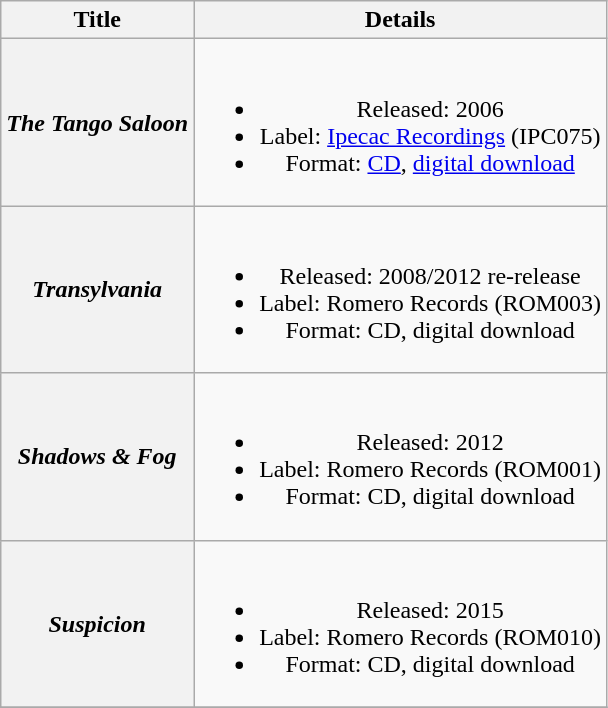<table class="wikitable plainrowheaders" style="text-align:center;" border="1">
<tr>
<th>Title</th>
<th>Details</th>
</tr>
<tr>
<th scope="row"><em>The Tango Saloon</em></th>
<td><br><ul><li>Released: 2006</li><li>Label: <a href='#'>Ipecac Recordings</a> (IPC075)</li><li>Format: <a href='#'>CD</a>, <a href='#'>digital download</a></li></ul></td>
</tr>
<tr>
<th scope="row"><em>Transylvania</em></th>
<td><br><ul><li>Released: 2008/2012 re-release</li><li>Label: Romero Records (ROM003)</li><li>Format: CD, digital download</li></ul></td>
</tr>
<tr>
<th scope="row"><em>Shadows & Fog</em></th>
<td><br><ul><li>Released: 2012</li><li>Label: Romero Records (ROM001)</li><li>Format: CD, digital download</li></ul></td>
</tr>
<tr>
<th scope="row"><em>Suspicion</em></th>
<td><br><ul><li>Released: 2015</li><li>Label: Romero Records (ROM010)</li><li>Format: CD, digital download</li></ul></td>
</tr>
<tr>
</tr>
</table>
